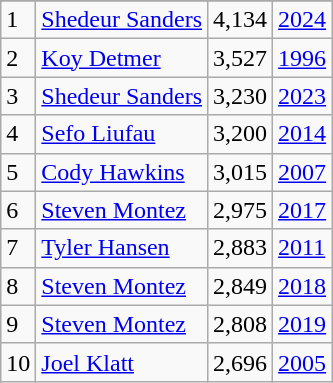<table class="wikitable">
<tr>
</tr>
<tr>
<td>1</td>
<td><a href='#'>Shedeur Sanders</a></td>
<td>4,134</td>
<td><a href='#'>2024</a></td>
</tr>
<tr>
<td>2</td>
<td><a href='#'>Koy Detmer</a></td>
<td>3,527</td>
<td><a href='#'>1996</a></td>
</tr>
<tr>
<td>3</td>
<td><a href='#'>Shedeur Sanders</a></td>
<td>3,230</td>
<td><a href='#'>2023</a></td>
</tr>
<tr>
<td>4</td>
<td><a href='#'>Sefo Liufau</a></td>
<td>3,200</td>
<td><a href='#'>2014</a></td>
</tr>
<tr>
<td>5</td>
<td><a href='#'>Cody Hawkins</a></td>
<td>3,015</td>
<td><a href='#'>2007</a></td>
</tr>
<tr>
<td>6</td>
<td><a href='#'>Steven Montez</a></td>
<td>2,975</td>
<td><a href='#'>2017</a></td>
</tr>
<tr>
<td>7</td>
<td><a href='#'>Tyler Hansen</a></td>
<td>2,883</td>
<td><a href='#'>2011</a></td>
</tr>
<tr>
<td>8</td>
<td><a href='#'>Steven Montez</a></td>
<td>2,849</td>
<td><a href='#'>2018</a></td>
</tr>
<tr>
<td>9</td>
<td><a href='#'>Steven Montez</a></td>
<td>2,808</td>
<td><a href='#'>2019</a></td>
</tr>
<tr>
<td>10</td>
<td><a href='#'>Joel Klatt</a></td>
<td>2,696</td>
<td><a href='#'>2005</a></td>
</tr>
</table>
